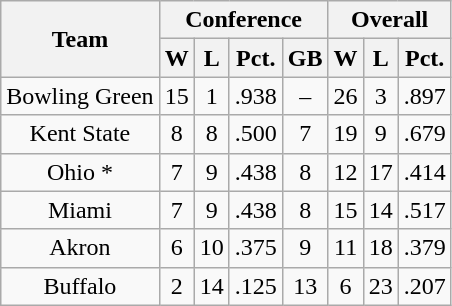<table class="wikitable" style="text-align:center;">
<tr>
<th rowspan=2>Team</th>
<th colspan=4>Conference</th>
<th colspan=3>Overall</th>
</tr>
<tr>
<th>W</th>
<th>L</th>
<th>Pct.</th>
<th>GB</th>
<th>W</th>
<th>L</th>
<th>Pct.</th>
</tr>
<tr>
<td>Bowling Green</td>
<td>15</td>
<td>1</td>
<td>.938</td>
<td>–</td>
<td>26</td>
<td>3</td>
<td>.897</td>
</tr>
<tr>
<td>Kent State</td>
<td>8</td>
<td>8</td>
<td>.500</td>
<td>7</td>
<td>19</td>
<td>9</td>
<td>.679</td>
</tr>
<tr>
<td>Ohio *</td>
<td>7</td>
<td>9</td>
<td>.438</td>
<td>8</td>
<td>12</td>
<td>17</td>
<td>.414</td>
</tr>
<tr>
<td>Miami</td>
<td>7</td>
<td>9</td>
<td>.438</td>
<td>8</td>
<td>15</td>
<td>14</td>
<td>.517</td>
</tr>
<tr>
<td>Akron</td>
<td>6</td>
<td>10</td>
<td>.375</td>
<td>9</td>
<td>11</td>
<td>18</td>
<td>.379</td>
</tr>
<tr>
<td>Buffalo</td>
<td>2</td>
<td>14</td>
<td>.125</td>
<td>13</td>
<td>6</td>
<td>23</td>
<td>.207</td>
</tr>
</table>
